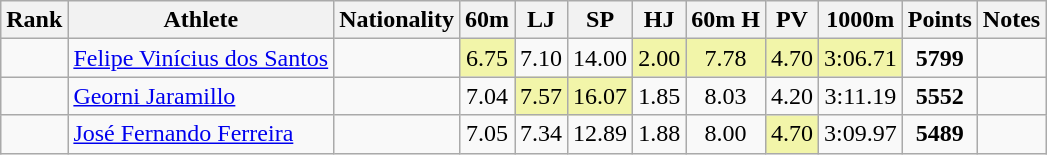<table class="wikitable sortable" style=" text-align:center">
<tr>
<th>Rank</th>
<th>Athlete</th>
<th>Nationality</th>
<th>60m</th>
<th>LJ</th>
<th>SP</th>
<th>HJ</th>
<th>60m H</th>
<th>PV</th>
<th>1000m</th>
<th>Points</th>
<th>Notes</th>
</tr>
<tr>
<td></td>
<td align=left><a href='#'>Felipe Vinícius dos Santos</a></td>
<td align=left></td>
<td bgcolor=#F2F5A9>6.75</td>
<td>7.10</td>
<td>14.00</td>
<td bgcolor=#F2F5A9>2.00</td>
<td bgcolor=#F2F5A9>7.78</td>
<td bgcolor=#F2F5A9>4.70</td>
<td bgcolor=#F2F5A9>3:06.71</td>
<td><strong>5799</strong></td>
<td></td>
</tr>
<tr>
<td></td>
<td align=left><a href='#'>Georni Jaramillo</a></td>
<td align=left></td>
<td>7.04</td>
<td bgcolor=#F2F5A9>7.57</td>
<td bgcolor=#F2F5A9>16.07</td>
<td>1.85</td>
<td>8.03</td>
<td>4.20</td>
<td>3:11.19</td>
<td><strong>5552</strong></td>
<td></td>
</tr>
<tr>
<td></td>
<td align=left><a href='#'>José Fernando Ferreira</a></td>
<td align=left></td>
<td>7.05</td>
<td>7.34</td>
<td>12.89</td>
<td>1.88</td>
<td>8.00</td>
<td bgcolor=#F2F5A9>4.70</td>
<td>3:09.97</td>
<td><strong>5489</strong></td>
<td></td>
</tr>
</table>
